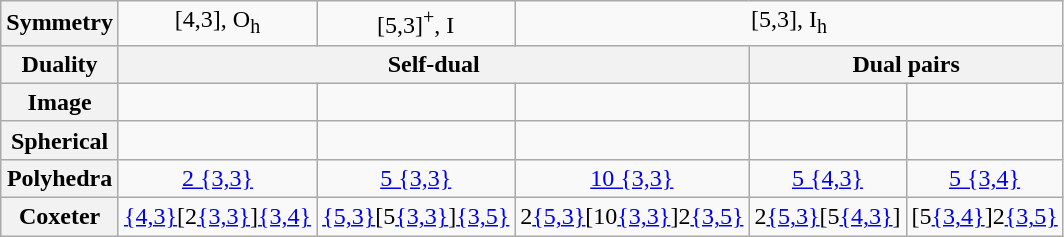<table class="wikitable">
<tr align=center>
<th>Symmetry</th>
<td>[4,3], O<sub>h</sub></td>
<td>[5,3]<sup>+</sup>, I</td>
<td colspan=3>[5,3], I<sub>h</sub></td>
</tr>
<tr align=center>
<th>Duality</th>
<th colspan=3>Self-dual</th>
<th colspan=2>Dual pairs</th>
</tr>
<tr align=center>
<th>Image</th>
<td></td>
<td></td>
<td></td>
<td></td>
<td></td>
</tr>
<tr align=center>
<th>Spherical</th>
<td></td>
<td></td>
<td></td>
<td></td>
<td></td>
</tr>
<tr align=center>
<th>Polyhedra</th>
<td><a href='#'>2 {3,3}</a></td>
<td><a href='#'>5 {3,3}</a></td>
<td><a href='#'>10 {3,3}</a></td>
<td><a href='#'>5 {4,3}</a></td>
<td><a href='#'>5 {3,4}</a></td>
</tr>
<tr align=center>
<th>Coxeter</th>
<td><a href='#'>{4,3}</a>[2<a href='#'>{3,3}</a>]<a href='#'>{3,4}</a></td>
<td><a href='#'>{5,3}</a>[5<a href='#'>{3,3}</a>]<a href='#'>{3,5}</a></td>
<td>2<a href='#'>{5,3}</a>[10<a href='#'>{3,3}</a>]2<a href='#'>{3,5}</a></td>
<td>2<a href='#'>{5,3}</a>[5<a href='#'>{4,3}</a>]</td>
<td>[5<a href='#'>{3,4}</a>]2<a href='#'>{3,5}</a></td>
</tr>
</table>
